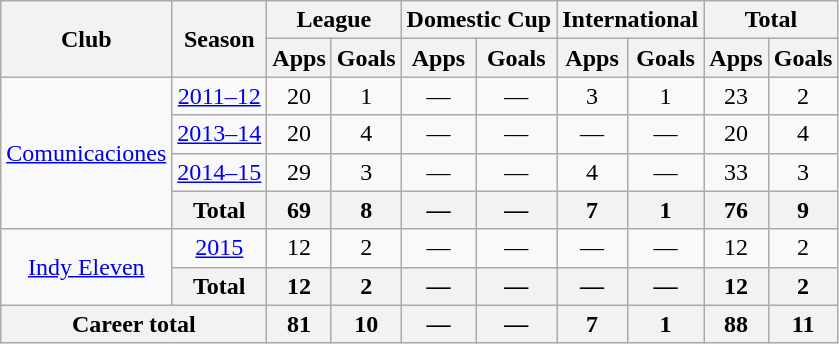<table class="wikitable" style="text-align: center;">
<tr>
<th rowspan="2">Club</th>
<th rowspan="2">Season</th>
<th colspan="2">League</th>
<th colspan="2">Domestic Cup</th>
<th colspan="2">International</th>
<th colspan="2">Total</th>
</tr>
<tr>
<th>Apps</th>
<th>Goals</th>
<th>Apps</th>
<th>Goals</th>
<th>Apps</th>
<th>Goals</th>
<th>Apps</th>
<th>Goals</th>
</tr>
<tr>
<td rowspan="4"><a href='#'>Comunicaciones</a></td>
<td><a href='#'>2011–12</a></td>
<td>20</td>
<td>1</td>
<td>—</td>
<td>—</td>
<td>3</td>
<td>1</td>
<td>23</td>
<td>2</td>
</tr>
<tr>
<td><a href='#'>2013–14</a></td>
<td>20</td>
<td>4</td>
<td>—</td>
<td>—</td>
<td>—</td>
<td>—</td>
<td>20</td>
<td>4</td>
</tr>
<tr>
<td><a href='#'>2014–15</a></td>
<td>29</td>
<td>3</td>
<td>—</td>
<td>—</td>
<td>4</td>
<td>—</td>
<td>33</td>
<td>3</td>
</tr>
<tr>
<th colspan="1">Total</th>
<th>69</th>
<th>8</th>
<th>—</th>
<th>—</th>
<th>7</th>
<th>1</th>
<th>76</th>
<th>9</th>
</tr>
<tr>
<td rowspan="2"><a href='#'>Indy Eleven</a></td>
<td><a href='#'>2015</a></td>
<td>12</td>
<td>2</td>
<td>—</td>
<td>—</td>
<td>—</td>
<td>—</td>
<td>12</td>
<td>2</td>
</tr>
<tr>
<th colspan="1">Total</th>
<th>12</th>
<th>2</th>
<th>—</th>
<th>—</th>
<th>—</th>
<th>—</th>
<th>12</th>
<th>2</th>
</tr>
<tr>
<th colspan="2">Career total</th>
<th>81</th>
<th>10</th>
<th>—</th>
<th>—</th>
<th>7</th>
<th>1</th>
<th>88</th>
<th>11</th>
</tr>
</table>
